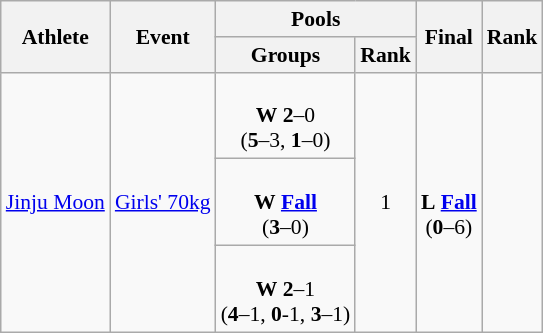<table class="wikitable" style="text-align:left; font-size:90%">
<tr>
<th rowspan="2">Athlete</th>
<th rowspan="2">Event</th>
<th colspan="2">Pools</th>
<th rowspan="2">Final</th>
<th rowspan="2">Rank</th>
</tr>
<tr>
<th>Groups</th>
<th>Rank</th>
</tr>
<tr>
<td rowspan="3"><a href='#'>Jinju Moon</a></td>
<td rowspan="3"><a href='#'>Girls' 70kg</a></td>
<td align=center><br><strong>W</strong> <strong>2</strong>–0<br>(<strong>5</strong>–3, <strong>1</strong>–0)</td>
<td rowspan="3" align=center>1</td>
<td align=center rowspan=3><br><strong>L</strong> <strong><a href='#'>Fall</a></strong><br>(<strong>0</strong>–6)</td>
<td rowspan="3" align="center"></td>
</tr>
<tr>
<td align=center><br><strong>W</strong> <strong><a href='#'>Fall</a></strong><br>(<strong>3</strong>–0)</td>
</tr>
<tr>
<td align=center><br><strong>W</strong> <strong>2</strong>–1<br>(<strong>4</strong>–1, <strong>0</strong>-1, <strong>3</strong>–1)</td>
</tr>
</table>
